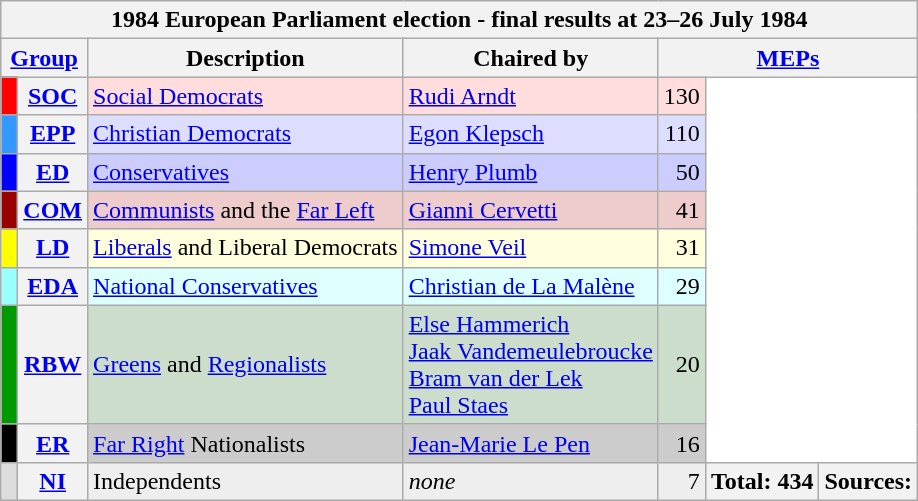<table class="wikitable">
<tr>
<th colspan="7">1984 European Parliament election - final results at 23–26 July 1984</th>
</tr>
<tr>
<th colspan="2"><a href='#'>Group</a></th>
<th>Description</th>
<th>Chaired by</th>
<th colspan=3><a href='#'>MEPs</a></th>
</tr>
<tr>
<th style="background-color:#FF0000; width: 3px;"> </th>
<th><a href='#'>SOC</a></th>
<td style="background-color:#FFDDDD;"><a href='#'>Social Democrats</a></td>
<td style="background-color:#FFDDDD;"><a href='#'>Rudi Arndt</a></td>
<td style="background-color:#FFDDDD;text-align:right;">130</td>
<td rowspan="8" colspan="2" style="text-align:center;vertical-align:middle;background:#FFFFFF"></td>
</tr>
<tr>
<th style="background-color:#3399FF; width: 3px;"> </th>
<th><a href='#'>EPP</a></th>
<td style="background-color:#DDDDFF;"><a href='#'>Christian Democrats</a></td>
<td style="background-color:#DDDDFF;"><a href='#'>Egon Klepsch</a></td>
<td style="background-color:#DDDDFF;text-align:right;">110</td>
</tr>
<tr>
<th style="background-color:#0000FF; width: 3px;"> </th>
<th><a href='#'>ED</a></th>
<td style="background-color:#CCCCFF;"><a href='#'>Conservatives</a></td>
<td style="background-color:#CCCCFF;"><a href='#'>Henry Plumb</a></td>
<td style="background-color:#CCCCFF;text-align:right;">50</td>
</tr>
<tr>
<th style="background-color:#990000; width: 3px;"> </th>
<th><a href='#'>COM</a></th>
<td style="background-color:#EECCCC;"><a href='#'>Communists</a> and the <a href='#'>Far Left</a></td>
<td style="background-color:#EECCCC;"><a href='#'>Gianni Cervetti</a></td>
<td style="background-color:#EECCCC;text-align:right;">41</td>
</tr>
<tr>
<th style="background-color:#FFFF00; width: 3px;"> </th>
<th><a href='#'>LD</a></th>
<td style="background-color:#FFFFDD;"><a href='#'>Liberals</a> and Liberal Democrats</td>
<td style="background-color:#FFFFDD;"><a href='#'>Simone Veil</a></td>
<td style="background-color:#FFFFDD;text-align:right;">31</td>
</tr>
<tr>
<th style="background-color:#99FFFF; width: 3px;"> </th>
<th><a href='#'>EDA</a></th>
<td style="background-color:#DDFFFF;"><a href='#'>National Conservatives</a></td>
<td style="background-color:#DDFFFF;"><a href='#'>Christian de La Malène</a></td>
<td style="background-color:#DDFFFF;text-align:right;">29</td>
</tr>
<tr>
<th style="background-color:#009900; width: 3px;"> </th>
<th><a href='#'>RBW</a></th>
<td style="background-color:#CCDDCC;"><a href='#'>Greens</a> and <a href='#'>Regionalists</a></td>
<td style="background-color:#CCDDCC;"><a href='#'>Else Hammerich</a><br><a href='#'>Jaak Vandemeulebroucke</a><br><a href='#'>Bram van der Lek</a><br><a href='#'>Paul Staes</a></td>
<td style="background-color:#CCDDCC;text-align:right;">20</td>
</tr>
<tr>
<th style="background-color:#000000; width: 3px;"> </th>
<th><a href='#'>ER</a></th>
<td style="background-color:#CCCCCC;"><a href='#'>Far Right</a> Nationalists</td>
<td style="background-color:#CCCCCC;"><a href='#'>Jean-Marie Le Pen</a></td>
<td style="background-color:#CCCCCC;text-align:right;">16</td>
</tr>
<tr>
<th style="background-color:#DDDDDD; width: 3px;"> </th>
<th><a href='#'>NI</a></th>
<td style="background-color:#EEEEEE;">Independents</td>
<td style="background-color:#EEEEEE;"><em>none</em></td>
<td style="background-color:#EEEEEE;text-align:right;">7</td>
<th>Total: 434</th>
<th>Sources:  </th>
</tr>
</table>
